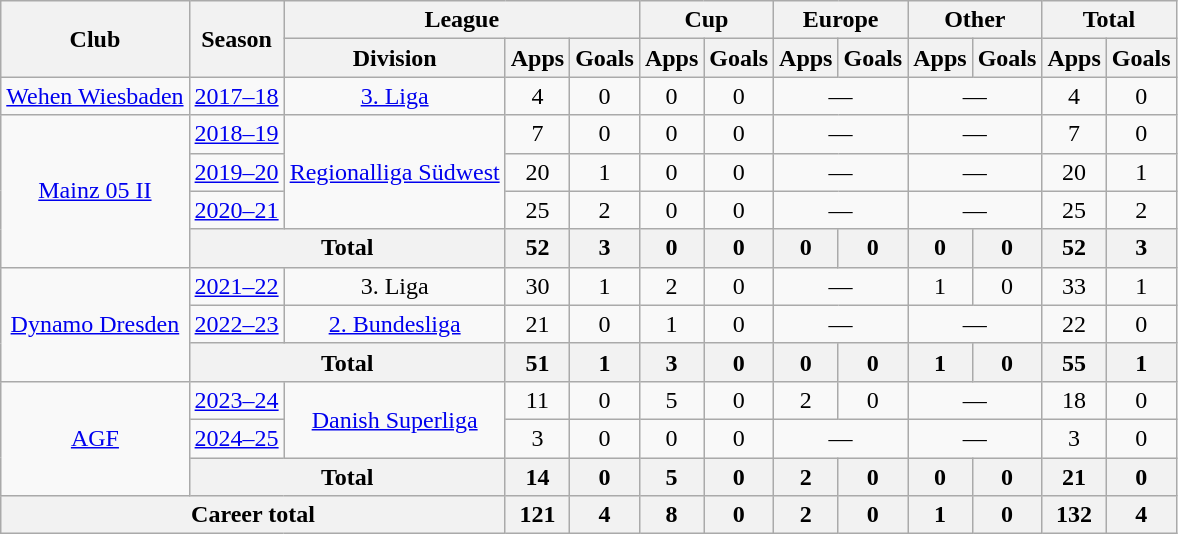<table class="wikitable", style="text-align:center">
<tr>
<th rowspan="2">Club</th>
<th rowspan="2">Season</th>
<th colspan="3">League</th>
<th colspan="2">Cup</th>
<th colspan="2">Europe</th>
<th colspan="2">Other</th>
<th colspan="2">Total</th>
</tr>
<tr>
<th>Division</th>
<th>Apps</th>
<th>Goals</th>
<th>Apps</th>
<th>Goals</th>
<th>Apps</th>
<th>Goals</th>
<th>Apps</th>
<th>Goals</th>
<th>Apps</th>
<th>Goals</th>
</tr>
<tr>
<td><a href='#'>Wehen Wiesbaden</a></td>
<td><a href='#'>2017–18</a></td>
<td><a href='#'>3. Liga</a></td>
<td>4</td>
<td>0</td>
<td>0</td>
<td>0</td>
<td colspan="2">—</td>
<td colspan="2">—</td>
<td>4</td>
<td>0</td>
</tr>
<tr>
<td rowspan="4"><a href='#'>Mainz 05 II</a></td>
<td><a href='#'>2018–19</a></td>
<td rowspan="3"><a href='#'>Regionalliga Südwest</a></td>
<td>7</td>
<td>0</td>
<td>0</td>
<td>0</td>
<td colspan="2">—</td>
<td colspan="2">—</td>
<td>7</td>
<td>0</td>
</tr>
<tr>
<td><a href='#'>2019–20</a></td>
<td>20</td>
<td>1</td>
<td>0</td>
<td>0</td>
<td colspan="2">—</td>
<td colspan="2">—</td>
<td>20</td>
<td>1</td>
</tr>
<tr>
<td><a href='#'>2020–21</a></td>
<td>25</td>
<td>2</td>
<td>0</td>
<td>0</td>
<td colspan="2">—</td>
<td colspan="2">—</td>
<td>25</td>
<td>2</td>
</tr>
<tr>
<th colspan="2">Total</th>
<th>52</th>
<th>3</th>
<th>0</th>
<th>0</th>
<th>0</th>
<th>0</th>
<th>0</th>
<th>0</th>
<th>52</th>
<th>3</th>
</tr>
<tr>
<td rowspan="3"><a href='#'>Dynamo Dresden</a></td>
<td><a href='#'>2021–22</a></td>
<td>3. Liga</td>
<td>30</td>
<td>1</td>
<td>2</td>
<td>0</td>
<td colspan="2">—</td>
<td>1</td>
<td>0</td>
<td>33</td>
<td>1</td>
</tr>
<tr>
<td><a href='#'>2022–23</a></td>
<td><a href='#'>2. Bundesliga</a></td>
<td>21</td>
<td>0</td>
<td>1</td>
<td>0</td>
<td colspan="2">—</td>
<td colspan="2">—</td>
<td>22</td>
<td>0</td>
</tr>
<tr>
<th colspan="2">Total</th>
<th>51</th>
<th>1</th>
<th>3</th>
<th>0</th>
<th>0</th>
<th>0</th>
<th>1</th>
<th>0</th>
<th>55</th>
<th>1</th>
</tr>
<tr>
<td rowspan="3"><a href='#'>AGF</a></td>
<td><a href='#'>2023–24</a></td>
<td rowspan="2"><a href='#'>Danish Superliga</a></td>
<td>11</td>
<td>0</td>
<td>5</td>
<td>0</td>
<td>2</td>
<td>0</td>
<td colspan="2">—</td>
<td>18</td>
<td>0</td>
</tr>
<tr>
<td><a href='#'>2024–25</a></td>
<td>3</td>
<td>0</td>
<td>0</td>
<td>0</td>
<td colspan="2">—</td>
<td colspan="2">—</td>
<td>3</td>
<td>0</td>
</tr>
<tr>
<th colspan="2">Total</th>
<th>14</th>
<th>0</th>
<th>5</th>
<th>0</th>
<th>2</th>
<th>0</th>
<th>0</th>
<th>0</th>
<th>21</th>
<th>0</th>
</tr>
<tr>
<th colspan="3">Career total</th>
<th>121</th>
<th>4</th>
<th>8</th>
<th>0</th>
<th>2</th>
<th>0</th>
<th>1</th>
<th>0</th>
<th>132</th>
<th>4</th>
</tr>
</table>
